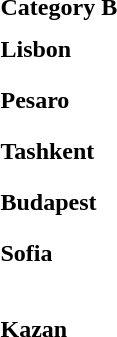<table>
<tr>
<td colspan="4" style="text-align:center;"><strong>Category B</strong></td>
</tr>
<tr>
<th scope=row style="text-align:left">Lisbon</th>
<td style="height:30px;" font-size:95%"></td>
<td style="height:30px;" font-size:95%"></td>
<td style="height:30px;" font-size:95%"></td>
</tr>
<tr>
<th scope=row style="text-align:left">Pesaro</th>
<td style="height:30px;" font-size:95%"></td>
<td style="height:30px;" font-size:95%"></td>
<td style="height:30px;" font-size:95%"></td>
</tr>
<tr>
<th scope=row style="text-align:left">Tashkent</th>
<td style="height:30px;" font-size:95%"></td>
<td style="height:30px;" font-size:95%"></td>
<td style="height:30px;" font-size:95%"></td>
</tr>
<tr>
<th scope=row style="text-align:left">Budapest</th>
<td style="height:30px;" font-size:95%"></td>
<td style="height:30px;" font-size:95%"></td>
<td style="height:30px;" font-size:95%"></td>
</tr>
<tr>
<th scope=row style="text-align:left">Sofia</th>
<td style="height:30px;" font-size:95%"></td>
<td style="height:30px;" font-size:95%"></td>
<td style="height:30px;" font-size:95%"></td>
</tr>
<tr>
<th rowspan=2 scope=row style="text-align:left">Kazan</th>
<td rowspan=2 style="height:30px;" font-size:95%"></td>
<td rowspan=2 style="height:30px;" font-size:95%"></td>
<td style="height:30px;" font-size:95%"></td>
</tr>
<tr>
<td style="height:30px;" font-size:95%"></td>
</tr>
<tr>
</tr>
</table>
